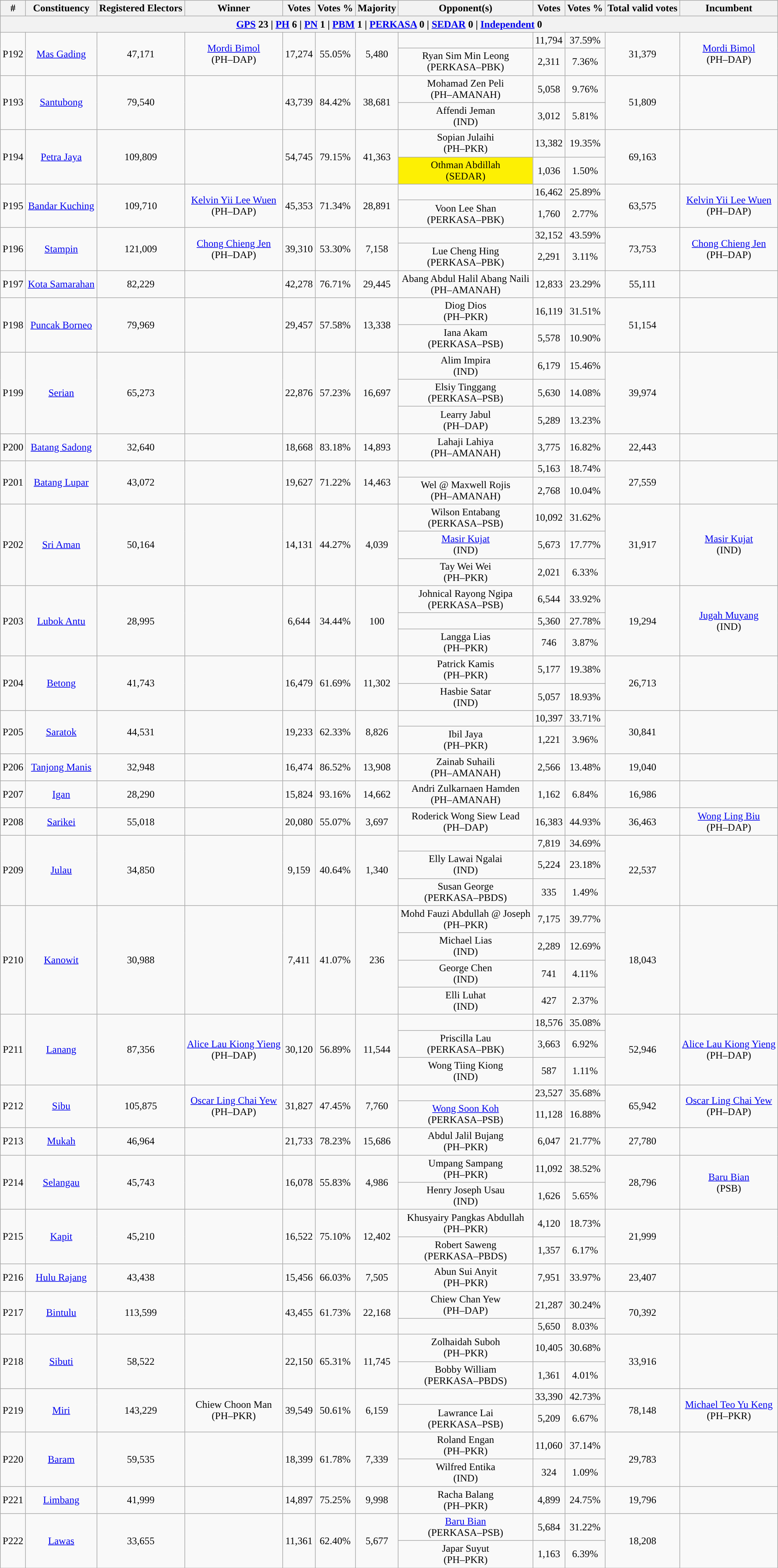<table class="wikitable sortable" style">
<tr>
<th>#</th>
<th>Constituency</th>
<th>Registered Electors</th>
<th>Winner</th>
<th>Votes</th>
<th>Votes %</th>
<th>Majority</th>
<th>Opponent(s)</th>
<th>Votes</th>
<th>Votes %</th>
<th>Total valid votes</th>
<th>Incumbent</th>
</tr>
<tr>
<th colspan="13"><a href='#'>GPS</a> <strong>23</strong> | <a href='#'>PH</a> <strong>6</strong> | <a href='#'>PN</a> <strong>1</strong> | <a href='#'>PBM</a> <strong>1</strong> | <a href='#'>PERKASA</a> <strong>0</strong> | <a href='#'>SEDAR</a> <strong>0</strong> | <a href='#'>Independent</a> <strong>0</strong></th>
</tr>
<tr align="center">
<td rowspan=2>P192</td>
<td rowspan=2><a href='#'>Mas Gading</a></td>
<td rowspan=2>47,171</td>
<td rowspan=2><a href='#'>Mordi Bimol</a><br>(PH–DAP)</td>
<td rowspan=2>17,274</td>
<td rowspan=2>55.05%</td>
<td rowspan=2>5,480</td>
<td></td>
<td>11,794</td>
<td>37.59%</td>
<td rowspan=2>31,379</td>
<td rowspan=2><a href='#'>Mordi Bimol</a><br>(PH–DAP)</td>
</tr>
<tr align="center">
<td>Ryan Sim Min Leong<br>(PERKASA–PBK)</td>
<td>2,311</td>
<td>7.36%</td>
</tr>
<tr align="center">
<td rowspan=2>P193</td>
<td rowspan=2><a href='#'>Santubong</a></td>
<td rowspan=2>79,540</td>
<td rowspan=2><br></td>
<td rowspan=2>43,739</td>
<td rowspan=2>84.42%</td>
<td rowspan=2>38,681</td>
<td>Mohamad Zen Peli<br>(PH–AMANAH)</td>
<td>5,058</td>
<td>9.76%</td>
<td rowspan=2>51,809</td>
<td rowspan=2><br></td>
</tr>
<tr align="center">
<td>Affendi Jeman<br>(IND)</td>
<td>3,012</td>
<td>5.81%</td>
</tr>
<tr align="center">
<td rowspan=2>P194</td>
<td rowspan=2><a href='#'>Petra Jaya</a></td>
<td rowspan=2>109,809</td>
<td rowspan=2><br></td>
<td rowspan=2>54,745</td>
<td rowspan=2>79.15%</td>
<td rowspan=2>41,363</td>
<td>Sopian Julaihi<br>(PH–PKR)</td>
<td>13,382</td>
<td>19.35%</td>
<td rowspan=2>69,163</td>
<td rowspan=2><br></td>
</tr>
<tr align="center">
<td bgcolor="#FDF003">Othman Abdillah<br>(SEDAR)</td>
<td>1,036</td>
<td>1.50%</td>
</tr>
<tr align="center">
<td rowspan=2>P195</td>
<td rowspan=2><a href='#'>Bandar Kuching</a></td>
<td rowspan=2>109,710</td>
<td rowspan=2><a href='#'>Kelvin Yii Lee Wuen</a><br>(PH–DAP) </td>
<td rowspan=2>45,353</td>
<td rowspan=2>71.34%</td>
<td rowspan=2>28,891</td>
<td></td>
<td>16,462</td>
<td>25.89%</td>
<td rowspan=2>63,575</td>
<td rowspan=2><a href='#'>Kelvin Yii Lee Wuen</a><br>(PH–DAP)</td>
</tr>
<tr align="center">
<td>Voon Lee Shan<br>(PERKASA–PBK)</td>
<td>1,760</td>
<td>2.77%</td>
</tr>
<tr align="center">
<td rowspan=2>P196</td>
<td rowspan=2><a href='#'>Stampin</a></td>
<td rowspan=2>121,009</td>
<td rowspan=2><a href='#'>Chong Chieng Jen</a><br>(PH–DAP) </td>
<td rowspan=2>39,310</td>
<td rowspan=2>53.30%</td>
<td rowspan=2>7,158</td>
<td></td>
<td>32,152</td>
<td>43.59%</td>
<td rowspan=2>73,753</td>
<td rowspan=2><a href='#'>Chong Chieng Jen</a><br>(PH–DAP)</td>
</tr>
<tr align="center">
<td>Lue Cheng Hing<br>(PERKASA–PBK)</td>
<td>2,291</td>
<td>3.11%</td>
</tr>
<tr align="center">
<td rowspan=1>P197</td>
<td rowspan=1><a href='#'>Kota Samarahan</a></td>
<td rowspan=1>82,229</td>
<td rowspan=1><br></td>
<td rowspan=1>42,278</td>
<td rowspan=1>76.71%</td>
<td rowspan=1>29,445</td>
<td>Abang Abdul Halil Abang Naili<br>(PH–AMANAH)</td>
<td>12,833</td>
<td>23.29%</td>
<td rowspan=1>55,111</td>
<td rowspan=1><br></td>
</tr>
<tr align="center">
<td rowspan=2>P198</td>
<td rowspan=2><a href='#'>Puncak Borneo</a></td>
<td rowspan=2>79,969</td>
<td rowspan=2><br></td>
<td rowspan=2>29,457</td>
<td rowspan=2>57.58%</td>
<td rowspan=2>13,338</td>
<td>Diog Dios<br>(PH–PKR)</td>
<td>16,119</td>
<td>31.51%</td>
<td rowspan=2>51,154</td>
<td rowspan=2><br></td>
</tr>
<tr align="center">
<td>Iana Akam<br>(PERKASA–PSB)</td>
<td>5,578</td>
<td>10.90%</td>
</tr>
<tr align="center">
<td rowspan=3>P199</td>
<td rowspan=3><a href='#'>Serian</a></td>
<td rowspan=3>65,273</td>
<td rowspan=3><br></td>
<td rowspan=3>22,876</td>
<td rowspan=3>57.23%</td>
<td rowspan=3>16,697</td>
<td>Alim Impira<br>(IND)</td>
<td>6,179</td>
<td>15.46%</td>
<td rowspan=3>39,974</td>
<td rowspan=3><br></td>
</tr>
<tr align="center">
<td>Elsiy Tinggang<br>(PERKASA–PSB)</td>
<td>5,630</td>
<td>14.08%</td>
</tr>
<tr align="center">
<td>Learry Jabul<br>(PH–DAP) </td>
<td>5,289</td>
<td>13.23%</td>
</tr>
<tr align="center">
<td rowspan=1>P200</td>
<td rowspan=1><a href='#'>Batang Sadong</a></td>
<td rowspan=1>32,640</td>
<td rowspan=1><br></td>
<td rowspan=1>18,668</td>
<td rowspan=1>83.18%</td>
<td rowspan=1>14,893</td>
<td>Lahaji Lahiya<br>(PH–AMANAH)</td>
<td>3,775</td>
<td>16.82%</td>
<td rowspan=1>22,443</td>
<td rowspan=1><br></td>
</tr>
<tr align="center">
<td rowspan=2>P201</td>
<td rowspan=2><a href='#'>Batang Lupar</a></td>
<td rowspan=2>43,072</td>
<td rowspan=2><br></td>
<td rowspan=2>19,627</td>
<td rowspan=2>71.22%</td>
<td rowspan=2>14,463</td>
<td></td>
<td>5,163</td>
<td>18.74%</td>
<td rowspan=2>27,559</td>
<td rowspan=2><br></td>
</tr>
<tr align="center">
<td>Wel @ Maxwell Rojis<br>(PH–AMANAH)</td>
<td>2,768</td>
<td>10.04%</td>
</tr>
<tr align="center">
<td rowspan=3>P202</td>
<td rowspan=3><a href='#'>Sri Aman</a></td>
<td rowspan=3>50,164</td>
<td rowspan=3></td>
<td rowspan=3>14,131</td>
<td rowspan=3>44.27%</td>
<td rowspan=3>4,039</td>
<td>Wilson Entabang<br>(PERKASA–PSB)</td>
<td>10,092</td>
<td>31.62%</td>
<td rowspan=3>31,917</td>
<td rowspan=3><a href='#'>Masir Kujat</a><br>(IND)</td>
</tr>
<tr align="center">
<td><a href='#'>Masir Kujat</a><br>(IND)</td>
<td>5,673</td>
<td>17.77%</td>
</tr>
<tr align="center">
<td>Tay Wei Wei<br>(PH–PKR)</td>
<td>2,021</td>
<td>6.33%</td>
</tr>
<tr align="center">
<td rowspan=3>P203</td>
<td rowspan=3><a href='#'>Lubok Antu</a></td>
<td rowspan=3>28,995</td>
<td rowspan=3></td>
<td rowspan=3>6,644</td>
<td rowspan=3>34.44%</td>
<td rowspan=3>100</td>
<td>Johnical Rayong Ngipa<br>(PERKASA–PSB)</td>
<td>6,544</td>
<td>33.92%</td>
<td rowspan=3>19,294</td>
<td rowspan=3><a href='#'>Jugah Muyang</a><br>(IND)</td>
</tr>
<tr align="center">
<td><br></td>
<td>5,360</td>
<td>27.78%</td>
</tr>
<tr align="center">
<td>Langga Lias<br>(PH–PKR)</td>
<td>746</td>
<td>3.87%</td>
</tr>
<tr align="center">
<td rowspan=2>P204</td>
<td rowspan=2><a href='#'>Betong</a></td>
<td rowspan=2>41,743</td>
<td rowspan=2></td>
<td rowspan=2>16,479</td>
<td rowspan=2>61.69%</td>
<td rowspan=2>11,302</td>
<td>Patrick Kamis<br>(PH–PKR)</td>
<td>5,177</td>
<td>19.38%</td>
<td rowspan=2>26,713</td>
<td rowspan=2><br></td>
</tr>
<tr align="center">
<td>Hasbie Satar<br>(IND)</td>
<td>5,057</td>
<td>18.93%</td>
</tr>
<tr align="center">
<td rowspan=2>P205</td>
<td rowspan=2><a href='#'>Saratok</a></td>
<td rowspan=2>44,531</td>
<td rowspan=2><br></td>
<td rowspan=2>19,233</td>
<td rowspan=2>62.33%</td>
<td rowspan=2>8,826</td>
<td></td>
<td>10,397</td>
<td>33.71%</td>
<td rowspan=2>30,841</td>
<td rowspan=2><br></td>
</tr>
<tr align="center">
<td>Ibil Jaya<br>(PH–PKR)</td>
<td>1,221</td>
<td>3.96%</td>
</tr>
<tr align="center">
<td rowspan=1>P206</td>
<td rowspan=1><a href='#'>Tanjong Manis</a></td>
<td rowspan=1>32,948</td>
<td rowspan=1><br></td>
<td rowspan=1>16,474</td>
<td rowspan=1>86.52%</td>
<td rowspan=1>13,908</td>
<td>Zainab Suhaili<br>(PH–AMANAH)</td>
<td>2,566</td>
<td>13.48%</td>
<td rowspan=1>19,040</td>
<td rowspan=1><br></td>
</tr>
<tr align="center">
<td rowspan=1>P207</td>
<td rowspan=1><a href='#'>Igan</a></td>
<td rowspan=1>28,290</td>
<td rowspan=1><br></td>
<td rowspan=1>15,824</td>
<td rowspan=1>93.16%</td>
<td rowspan=1>14,662</td>
<td>Andri Zulkarnaen Hamden<br>(PH–AMANAH)</td>
<td>1,162</td>
<td>6.84%</td>
<td rowspan=1>16,986</td>
<td rowspan=1><br></td>
</tr>
<tr align="center">
<td rowspan=1>P208</td>
<td rowspan=1><a href='#'>Sarikei</a></td>
<td rowspan=1>55,018</td>
<td rowspan=1><br></td>
<td rowspan=1>20,080</td>
<td rowspan=1>55.07%</td>
<td rowspan=1>3,697</td>
<td>Roderick Wong Siew Lead<br>(PH–DAP) </td>
<td>16,383</td>
<td>44.93%</td>
<td rowspan=1>36,463</td>
<td rowspan=1><a href='#'>Wong Ling Biu</a><br>(PH–DAP)</td>
</tr>
<tr align="center">
<td rowspan=3>P209</td>
<td rowspan=3><a href='#'>Julau</a></td>
<td rowspan=3>34,850</td>
<td rowspan=3><br></td>
<td rowspan=3>9,159</td>
<td rowspan=3>40.64%</td>
<td rowspan=3>1,340</td>
<td><br></td>
<td>7,819</td>
<td>34.69%</td>
<td rowspan=3>22,537</td>
<td rowspan=3><br></td>
</tr>
<tr align="center">
<td>Elly Lawai Ngalai<br>(IND)</td>
<td>5,224</td>
<td>23.18%</td>
</tr>
<tr align="center">
<td>Susan George<br>(PERKASA–PBDS)</td>
<td>335</td>
<td>1.49%</td>
</tr>
<tr align="center">
<td rowspan=4>P210</td>
<td rowspan=4><a href='#'>Kanowit</a></td>
<td rowspan=4>30,988</td>
<td rowspan=4><br></td>
<td rowspan=4>7,411</td>
<td rowspan=4>41.07%</td>
<td rowspan=4>236</td>
<td>Mohd Fauzi Abdullah @ Joseph<br>(PH–PKR)</td>
<td>7,175</td>
<td>39.77%</td>
<td rowspan=4>18,043</td>
<td rowspan=4><br></td>
</tr>
<tr align="center">
<td>Michael Lias<br>(IND)</td>
<td>2,289</td>
<td>12.69%</td>
</tr>
<tr align="center">
<td>George Chen<br>(IND)</td>
<td>741</td>
<td>4.11%</td>
</tr>
<tr align="center">
<td>Elli Luhat<br>(IND)</td>
<td>427</td>
<td>2.37%</td>
</tr>
<tr align="center">
<td rowspan=3>P211</td>
<td rowspan=3><a href='#'>Lanang</a></td>
<td rowspan=3>87,356</td>
<td rowspan=3><a href='#'>Alice Lau Kiong Yieng</a><br>(PH–DAP) </td>
<td rowspan=3>30,120</td>
<td rowspan=3>56.89%</td>
<td rowspan=3>11,544</td>
<td></td>
<td>18,576</td>
<td>35.08%</td>
<td rowspan=3>52,946</td>
<td rowspan=3><a href='#'>Alice Lau Kiong Yieng</a><br>(PH–DAP)</td>
</tr>
<tr align="center">
<td>Priscilla Lau<br>(PERKASA–PBK)</td>
<td>3,663</td>
<td>6.92%</td>
</tr>
<tr align="center">
<td>Wong Tiing Kiong<br>(IND)</td>
<td>587</td>
<td>1.11%</td>
</tr>
<tr align="center">
<td rowspan=2>P212</td>
<td rowspan=2><a href='#'>Sibu</a></td>
<td rowspan=2>105,875</td>
<td rowspan=2><a href='#'>Oscar Ling Chai Yew</a><br>(PH–DAP) </td>
<td rowspan=2>31,827</td>
<td rowspan=2>47.45%</td>
<td rowspan=2>7,760</td>
<td></td>
<td>23,527</td>
<td>35.68%</td>
<td rowspan=2>65,942</td>
<td rowspan=2><a href='#'>Oscar Ling Chai Yew</a><br>(PH–DAP)</td>
</tr>
<tr align="center">
<td><a href='#'>Wong Soon Koh</a><br>(PERKASA–PSB)</td>
<td>11,128</td>
<td>16.88%</td>
</tr>
<tr align="center">
<td rowspan=1>P213</td>
<td rowspan=1><a href='#'>Mukah</a></td>
<td rowspan=1>46,964</td>
<td rowspan=1><br></td>
<td rowspan=1>21,733</td>
<td rowspan=1>78.23%</td>
<td rowspan=1>15,686</td>
<td>Abdul Jalil Bujang<br>(PH–PKR)</td>
<td>6,047</td>
<td>21.77%</td>
<td rowspan=1>27,780</td>
<td rowspan=1><br></td>
</tr>
<tr align="center">
<td rowspan=2>P214</td>
<td rowspan=2><a href='#'>Selangau</a></td>
<td rowspan=2>45,743</td>
<td rowspan=2><br></td>
<td rowspan=2>16,078</td>
<td rowspan=2>55.83%</td>
<td rowspan=2>4,986</td>
<td rowspan=1>Umpang Sampang<br>(PH–PKR)</td>
<td>11,092</td>
<td>38.52%</td>
<td rowspan=2>28,796</td>
<td rowspan=2><a href='#'>Baru Bian</a><br>(PSB)</td>
</tr>
<tr align="center">
<td>Henry Joseph Usau<br>(IND)</td>
<td>1,626</td>
<td>5.65%</td>
</tr>
<tr align="center">
<td rowspan=2>P215</td>
<td rowspan=2><a href='#'>Kapit</a></td>
<td rowspan=2>45,210</td>
<td rowspan=2><br></td>
<td rowspan=2>16,522</td>
<td rowspan=2>75.10%</td>
<td rowspan=2>12,402</td>
<td>Khusyairy Pangkas Abdullah<br>(PH–PKR)</td>
<td>4,120</td>
<td>18.73%</td>
<td rowspan=2>21,999</td>
<td rowspan=2><br></td>
</tr>
<tr align="center">
<td>Robert Saweng<br>(PERKASA–PBDS)</td>
<td>1,357</td>
<td>6.17%</td>
</tr>
<tr align="center">
<td rowspan=1>P216</td>
<td rowspan=1><a href='#'>Hulu Rajang</a></td>
<td rowspan=1>43,438</td>
<td rowspan=1><br></td>
<td rowspan=1>15,456</td>
<td rowspan=1>66.03%</td>
<td rowspan=1>7,505</td>
<td rowspan=1>Abun Sui Anyit<br>(PH–PKR)</td>
<td>7,951</td>
<td>33.97%</td>
<td rowspan=1>23,407</td>
<td rowspan=1><br></td>
</tr>
<tr align="center">
<td rowspan=2>P217</td>
<td rowspan=2><a href='#'>Bintulu</a></td>
<td rowspan=2>113,599</td>
<td rowspan=2><br></td>
<td rowspan=2>43,455</td>
<td rowspan=2>61.73%</td>
<td rowspan=2>22,168</td>
<td>Chiew Chan Yew <br>(PH–DAP) </td>
<td>21,287</td>
<td>30.24%</td>
<td rowspan=2>70,392</td>
<td rowspan=2><br></td>
</tr>
<tr align="center">
<td></td>
<td>5,650</td>
<td>8.03%</td>
</tr>
<tr align="center">
<td rowspan=2>P218</td>
<td rowspan=2><a href='#'>Sibuti</a></td>
<td rowspan=2>58,522</td>
<td rowspan=2><br></td>
<td rowspan=2>22,150</td>
<td rowspan=2>65.31%</td>
<td rowspan=2>11,745</td>
<td>Zolhaidah Suboh<br>(PH–PKR)</td>
<td>10,405</td>
<td>30.68%</td>
<td rowspan=2>33,916</td>
<td rowspan=2><br></td>
</tr>
<tr align="center">
<td>Bobby William<br>(PERKASA–PBDS)</td>
<td>1,361</td>
<td>4.01%</td>
</tr>
<tr align="center">
<td rowspan=2>P219</td>
<td rowspan=2><a href='#'>Miri</a></td>
<td rowspan=2>143,229</td>
<td rowspan=2>Chiew Choon Man<br>(PH–PKR)</td>
<td rowspan=2>39,549</td>
<td rowspan=2>50.61%</td>
<td rowspan=2>6,159</td>
<td></td>
<td>33,390</td>
<td>42.73%</td>
<td rowspan=2>78,148</td>
<td rowspan=2><a href='#'>Michael Teo Yu Keng</a><br>(PH–PKR)</td>
</tr>
<tr align="center">
<td>Lawrance Lai<br>(PERKASA–PSB)</td>
<td>5,209</td>
<td>6.67%</td>
</tr>
<tr align="center">
<td rowspan=2>P220</td>
<td rowspan=2><a href='#'>Baram</a></td>
<td rowspan=2>59,535</td>
<td rowspan=2><br></td>
<td rowspan=2>18,399</td>
<td rowspan=2>61.78%</td>
<td rowspan=2>7,339</td>
<td rowspan=1>Roland Engan<br>(PH–PKR)</td>
<td>11,060</td>
<td>37.14%</td>
<td rowspan=2>29,783</td>
<td rowspan=2><br></td>
</tr>
<tr align="center">
<td>Wilfred Entika<br>(IND)</td>
<td>324</td>
<td>1.09%</td>
</tr>
<tr align="center">
<td rowspan=1>P221</td>
<td rowspan=1><a href='#'>Limbang</a></td>
<td rowspan=1>41,999</td>
<td rowspan=1><br></td>
<td rowspan=1>14,897</td>
<td rowspan=1>75.25%</td>
<td rowspan=1>9,998</td>
<td>Racha Balang<br>(PH–PKR)</td>
<td>4,899</td>
<td>24.75%</td>
<td rowspan=1>19,796</td>
<td rowspan=1><br></td>
</tr>
<tr align="center">
<td rowspan=2>P222</td>
<td rowspan=2><a href='#'>Lawas</a></td>
<td rowspan=2>33,655</td>
<td rowspan=2><br></td>
<td rowspan=2>11,361</td>
<td rowspan=2>62.40%</td>
<td rowspan=2>5,677</td>
<td><a href='#'>Baru Bian</a><br>(PERKASA–PSB)</td>
<td>5,684</td>
<td>31.22%</td>
<td rowspan=2>18,208</td>
<td rowspan=2><br></td>
</tr>
<tr align="center">
<td>Japar Suyut<br>(PH–PKR)</td>
<td>1,163</td>
<td>6.39%</td>
</tr>
</table>
